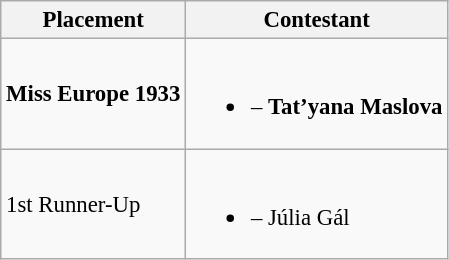<table class="wikitable sortable" style="font-size: 95%;">
<tr>
<th>Placement</th>
<th>Contestant</th>
</tr>
<tr>
<td><strong>Miss Europe 1933</strong></td>
<td><br><ul><li><strong></strong> – <strong>Tat’yana Maslova</strong></li></ul></td>
</tr>
<tr>
<td>1st Runner-Up</td>
<td><br><ul><li> – Júlia Gál</li></ul></td>
</tr>
</table>
